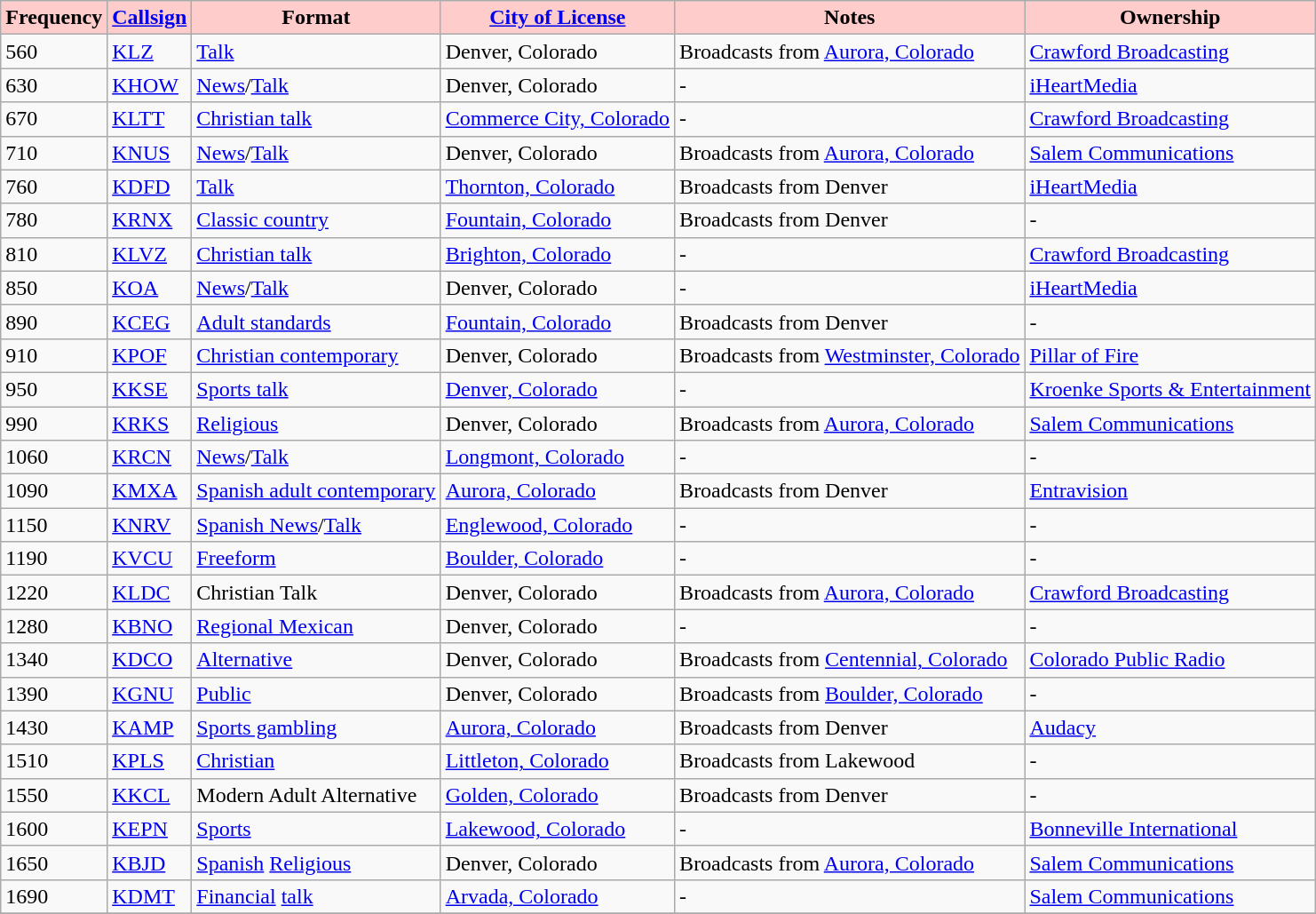<table class="wikitable" border="1">
<tr>
<th style="background:#ffcccc;">Frequency</th>
<th style="background:#ffcccc;"><a href='#'>Callsign</a></th>
<th style="background:#ffcccc;">Format</th>
<th style="background:#ffcccc;"><a href='#'>City of License</a></th>
<th style="background:#ffcccc;">Notes</th>
<th style="background:#ffcccc;">Ownership</th>
</tr>
<tr>
<td>560</td>
<td><a href='#'>KLZ</a></td>
<td><a href='#'>Talk</a></td>
<td>Denver, Colorado</td>
<td>Broadcasts from <a href='#'>Aurora, Colorado</a></td>
<td><a href='#'>Crawford Broadcasting</a></td>
</tr>
<tr>
<td>630</td>
<td><a href='#'>KHOW</a></td>
<td><a href='#'>News</a>/<a href='#'>Talk</a></td>
<td>Denver, Colorado</td>
<td>-</td>
<td><a href='#'>iHeartMedia</a></td>
</tr>
<tr>
<td>670</td>
<td><a href='#'>KLTT</a></td>
<td><a href='#'>Christian talk</a></td>
<td><a href='#'>Commerce City, Colorado</a></td>
<td>-</td>
<td><a href='#'>Crawford Broadcasting</a></td>
</tr>
<tr>
<td>710</td>
<td><a href='#'>KNUS</a></td>
<td><a href='#'>News</a>/<a href='#'>Talk</a></td>
<td>Denver, Colorado</td>
<td>Broadcasts from <a href='#'>Aurora, Colorado</a></td>
<td><a href='#'>Salem Communications</a></td>
</tr>
<tr>
<td>760</td>
<td><a href='#'>KDFD</a></td>
<td><a href='#'>Talk</a></td>
<td><a href='#'>Thornton, Colorado</a></td>
<td>Broadcasts from Denver</td>
<td><a href='#'>iHeartMedia</a></td>
</tr>
<tr>
<td>780</td>
<td><a href='#'>KRNX</a></td>
<td><a href='#'>Classic country</a></td>
<td><a href='#'>Fountain, Colorado</a></td>
<td>Broadcasts from Denver</td>
<td>-</td>
</tr>
<tr>
<td>810</td>
<td><a href='#'>KLVZ</a></td>
<td><a href='#'>Christian talk</a></td>
<td><a href='#'>Brighton, Colorado</a></td>
<td>-</td>
<td><a href='#'>Crawford Broadcasting</a></td>
</tr>
<tr>
<td>850</td>
<td><a href='#'>KOA</a></td>
<td><a href='#'>News</a>/<a href='#'>Talk</a></td>
<td>Denver, Colorado</td>
<td>-</td>
<td><a href='#'>iHeartMedia</a></td>
</tr>
<tr>
<td>890</td>
<td><a href='#'>KCEG</a></td>
<td><a href='#'>Adult standards</a></td>
<td><a href='#'>Fountain, Colorado</a></td>
<td>Broadcasts from Denver</td>
<td>-</td>
</tr>
<tr>
<td>910</td>
<td><a href='#'>KPOF</a></td>
<td><a href='#'>Christian contemporary</a></td>
<td>Denver, Colorado</td>
<td>Broadcasts from <a href='#'>Westminster, Colorado</a></td>
<td><a href='#'>Pillar of Fire</a></td>
</tr>
<tr>
<td>950</td>
<td><a href='#'>KKSE</a></td>
<td><a href='#'>Sports talk</a></td>
<td><a href='#'>Denver, Colorado</a></td>
<td>-</td>
<td><a href='#'>Kroenke Sports & Entertainment</a></td>
</tr>
<tr>
<td>990</td>
<td><a href='#'>KRKS</a></td>
<td><a href='#'>Religious</a></td>
<td>Denver, Colorado</td>
<td>Broadcasts from <a href='#'>Aurora, Colorado</a></td>
<td><a href='#'>Salem Communications</a></td>
</tr>
<tr>
<td>1060</td>
<td><a href='#'>KRCN</a></td>
<td><a href='#'>News</a>/<a href='#'>Talk</a></td>
<td><a href='#'>Longmont, Colorado</a></td>
<td>-</td>
<td>-</td>
</tr>
<tr>
<td>1090</td>
<td><a href='#'>KMXA</a></td>
<td><a href='#'>Spanish adult contemporary</a></td>
<td><a href='#'>Aurora, Colorado</a></td>
<td>Broadcasts from Denver</td>
<td><a href='#'>Entravision</a></td>
</tr>
<tr>
<td>1150</td>
<td><a href='#'>KNRV</a></td>
<td><a href='#'>Spanish News</a>/<a href='#'>Talk</a></td>
<td><a href='#'>Englewood, Colorado</a></td>
<td>-</td>
<td>-</td>
</tr>
<tr>
<td>1190</td>
<td><a href='#'>KVCU</a></td>
<td><a href='#'>Freeform</a></td>
<td><a href='#'>Boulder, Colorado</a></td>
<td>-</td>
<td>-</td>
</tr>
<tr>
<td>1220</td>
<td><a href='#'>KLDC</a></td>
<td>Christian Talk</td>
<td>Denver, Colorado</td>
<td>Broadcasts from <a href='#'>Aurora, Colorado</a></td>
<td><a href='#'>Crawford Broadcasting</a></td>
</tr>
<tr>
<td>1280</td>
<td><a href='#'>KBNO</a></td>
<td><a href='#'>Regional Mexican</a></td>
<td>Denver, Colorado</td>
<td>-</td>
<td>-</td>
</tr>
<tr>
<td>1340</td>
<td><a href='#'>KDCO</a></td>
<td><a href='#'>Alternative</a></td>
<td>Denver, Colorado</td>
<td>Broadcasts from <a href='#'>Centennial, Colorado</a></td>
<td><a href='#'>Colorado Public Radio</a></td>
</tr>
<tr>
<td>1390</td>
<td><a href='#'>KGNU</a></td>
<td><a href='#'>Public</a></td>
<td>Denver, Colorado</td>
<td>Broadcasts from <a href='#'>Boulder, Colorado</a></td>
<td>-</td>
</tr>
<tr>
<td>1430</td>
<td><a href='#'>KAMP</a></td>
<td><a href='#'>Sports gambling</a></td>
<td><a href='#'>Aurora, Colorado</a></td>
<td>Broadcasts from Denver</td>
<td><a href='#'>Audacy</a></td>
</tr>
<tr>
<td>1510</td>
<td><a href='#'>KPLS</a></td>
<td><a href='#'>Christian</a></td>
<td><a href='#'>Littleton, Colorado</a></td>
<td ->Broadcasts from Lakewood</td>
<td>-</td>
</tr>
<tr>
<td>1550</td>
<td><a href='#'>KKCL</a></td>
<td>Modern Adult Alternative</td>
<td><a href='#'>Golden, Colorado</a></td>
<td>Broadcasts from Denver</td>
<td>-</td>
</tr>
<tr>
<td>1600</td>
<td><a href='#'>KEPN</a></td>
<td><a href='#'>Sports</a></td>
<td><a href='#'>Lakewood, Colorado</a></td>
<td>-</td>
<td><a href='#'>Bonneville International</a></td>
</tr>
<tr>
<td>1650</td>
<td><a href='#'>KBJD</a></td>
<td><a href='#'>Spanish</a> <a href='#'>Religious</a></td>
<td>Denver, Colorado</td>
<td>Broadcasts from <a href='#'>Aurora, Colorado</a></td>
<td><a href='#'>Salem Communications</a></td>
</tr>
<tr>
<td>1690</td>
<td><a href='#'>KDMT</a></td>
<td><a href='#'>Financial</a> <a href='#'>talk</a></td>
<td><a href='#'>Arvada, Colorado</a></td>
<td>-</td>
<td><a href='#'>Salem Communications</a></td>
</tr>
<tr>
</tr>
</table>
